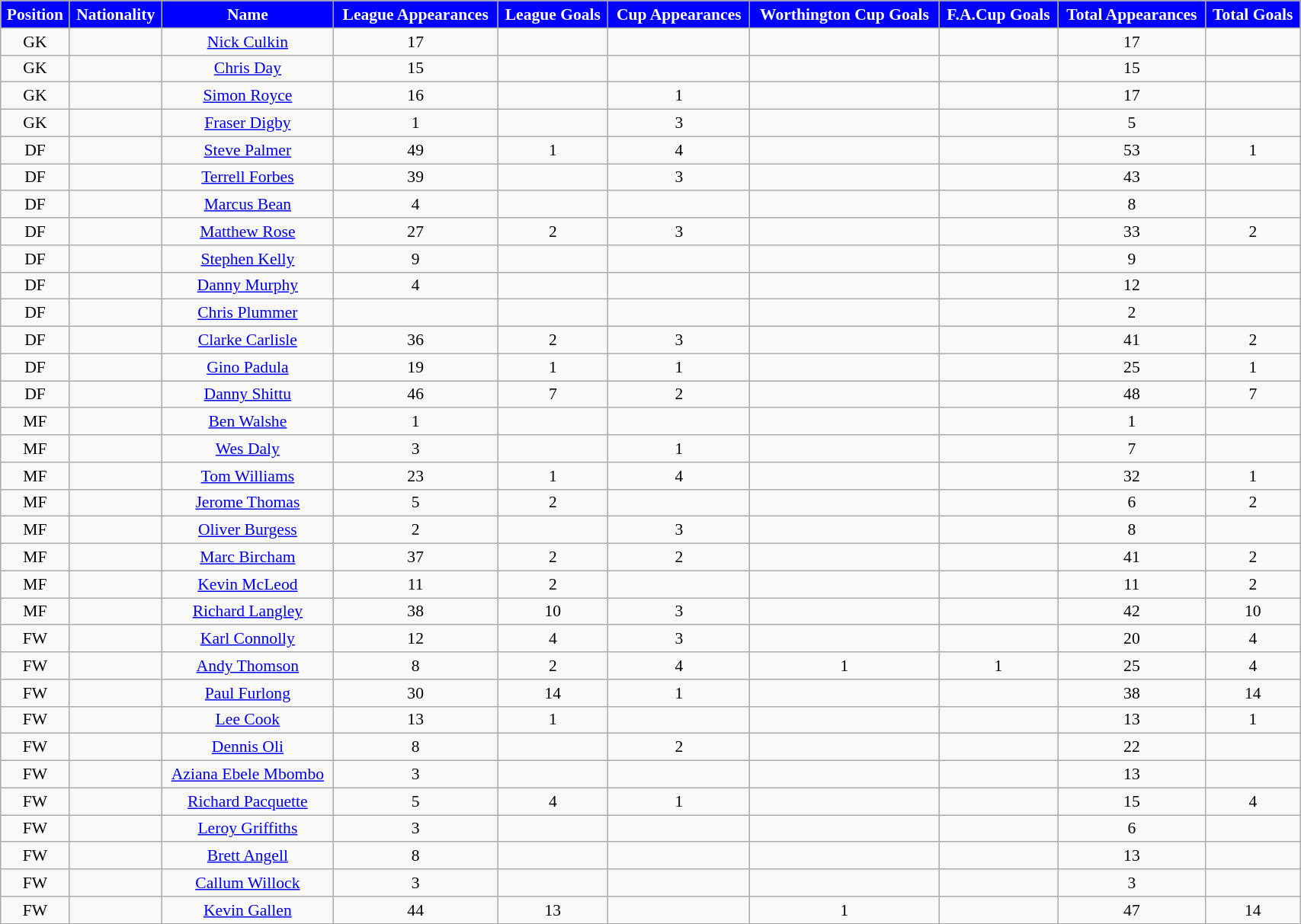<table class="wikitable" style="text-align:center; font-size:90%; width:90%;">
<tr>
<th style="background:#0000FF; color:#FFFFFF; text-align:center;">Position</th>
<th style="background:#0000FF; color:#FFFFFF; text-align:center;">Nationality</th>
<th style="background:#0000FF; color:#FFFFFF; text-align:center;"><strong>Name</strong></th>
<th style="background:#0000FF; color:#FFFFFF; text-align:center;">League Appearances</th>
<th style="background:#0000FF; color:#FFFFFF; text-align:center;">League Goals</th>
<th style="background:#0000FF; color:#FFFFFF; text-align:center;">Cup Appearances</th>
<th style="background:#0000FF; color:#FFFFFF; text-align:center;">Worthington Cup Goals</th>
<th style="background:#0000FF; color:#FFFFFF; text-align:center;">F.A.Cup Goals</th>
<th style="background:#0000FF; color:#FFFFFF; text-align:center;">Total Appearances</th>
<th style="background:#0000FF; color:#FFFFFF; text-align:center;">Total Goals</th>
</tr>
<tr>
<td>GK</td>
<td></td>
<td><a href='#'>Nick Culkin</a></td>
<td>17</td>
<td></td>
<td></td>
<td></td>
<td></td>
<td>17</td>
<td></td>
</tr>
<tr>
<td>GK</td>
<td></td>
<td><a href='#'>Chris Day</a></td>
<td>15</td>
<td></td>
<td></td>
<td></td>
<td></td>
<td>15</td>
<td></td>
</tr>
<tr>
<td>GK</td>
<td></td>
<td><a href='#'>Simon Royce</a></td>
<td>16</td>
<td></td>
<td>1</td>
<td></td>
<td></td>
<td>17</td>
<td></td>
</tr>
<tr>
<td>GK</td>
<td></td>
<td><a href='#'>Fraser Digby</a></td>
<td>1</td>
<td></td>
<td>3</td>
<td></td>
<td></td>
<td>5</td>
<td></td>
</tr>
<tr>
<td>DF</td>
<td></td>
<td><a href='#'>Steve Palmer</a></td>
<td>49</td>
<td>1</td>
<td>4</td>
<td></td>
<td></td>
<td>53</td>
<td>1</td>
</tr>
<tr>
<td>DF</td>
<td></td>
<td><a href='#'>Terrell Forbes</a></td>
<td>39</td>
<td></td>
<td>3</td>
<td></td>
<td></td>
<td>43</td>
<td></td>
</tr>
<tr>
<td>DF</td>
<td></td>
<td><a href='#'>Marcus Bean</a></td>
<td>4</td>
<td></td>
<td></td>
<td></td>
<td></td>
<td>8</td>
<td></td>
</tr>
<tr>
<td>DF</td>
<td></td>
<td><a href='#'>Matthew Rose</a></td>
<td>27</td>
<td>2</td>
<td>3</td>
<td></td>
<td></td>
<td>33</td>
<td>2</td>
</tr>
<tr>
<td>DF</td>
<td></td>
<td><a href='#'>Stephen Kelly</a></td>
<td>9</td>
<td></td>
<td></td>
<td></td>
<td></td>
<td>9</td>
<td></td>
</tr>
<tr>
<td>DF</td>
<td></td>
<td><a href='#'>Danny Murphy</a></td>
<td>4</td>
<td></td>
<td></td>
<td></td>
<td></td>
<td>12</td>
<td></td>
</tr>
<tr>
<td>DF</td>
<td></td>
<td><a href='#'>Chris Plummer</a></td>
<td></td>
<td></td>
<td></td>
<td></td>
<td></td>
<td>2</td>
<td></td>
</tr>
<tr>
<td>DF</td>
<td></td>
<td><a href='#'>Clarke Carlisle</a></td>
<td>36</td>
<td>2</td>
<td>3</td>
<td></td>
<td></td>
<td>41</td>
<td>2</td>
</tr>
<tr>
<td>DF</td>
<td></td>
<td><a href='#'>Gino Padula</a></td>
<td>19</td>
<td>1</td>
<td>1</td>
<td></td>
<td></td>
<td>25</td>
<td>1</td>
</tr>
<tr>
<td>DF</td>
<td></td>
<td><a href='#'>Danny Shittu</a></td>
<td>46</td>
<td>7</td>
<td>2</td>
<td></td>
<td></td>
<td>48</td>
<td>7</td>
</tr>
<tr>
<td>MF</td>
<td></td>
<td><a href='#'>Ben Walshe</a></td>
<td>1</td>
<td></td>
<td></td>
<td></td>
<td></td>
<td>1</td>
<td></td>
</tr>
<tr>
<td>MF</td>
<td></td>
<td><a href='#'>Wes Daly</a></td>
<td>3</td>
<td></td>
<td>1</td>
<td></td>
<td></td>
<td>7</td>
<td></td>
</tr>
<tr>
<td>MF</td>
<td></td>
<td><a href='#'>Tom Williams</a></td>
<td>23</td>
<td>1</td>
<td>4</td>
<td></td>
<td></td>
<td>32</td>
<td>1</td>
</tr>
<tr>
<td>MF</td>
<td></td>
<td><a href='#'>Jerome Thomas</a></td>
<td>5</td>
<td>2</td>
<td></td>
<td></td>
<td></td>
<td>6</td>
<td>2</td>
</tr>
<tr>
<td>MF</td>
<td></td>
<td><a href='#'>Oliver Burgess</a></td>
<td>2</td>
<td></td>
<td>3</td>
<td></td>
<td></td>
<td>8</td>
<td></td>
</tr>
<tr>
<td>MF</td>
<td></td>
<td><a href='#'>Marc Bircham</a></td>
<td>37</td>
<td>2</td>
<td>2</td>
<td></td>
<td></td>
<td>41</td>
<td>2</td>
</tr>
<tr>
<td>MF</td>
<td></td>
<td><a href='#'>Kevin McLeod</a></td>
<td>11</td>
<td>2</td>
<td></td>
<td></td>
<td></td>
<td>11</td>
<td>2</td>
</tr>
<tr>
<td>MF</td>
<td></td>
<td><a href='#'>Richard Langley</a></td>
<td>38</td>
<td>10</td>
<td>3</td>
<td></td>
<td></td>
<td>42</td>
<td>10</td>
</tr>
<tr>
<td>FW</td>
<td></td>
<td><a href='#'>Karl Connolly</a></td>
<td>12</td>
<td>4</td>
<td>3</td>
<td></td>
<td></td>
<td>20</td>
<td>4</td>
</tr>
<tr>
<td>FW</td>
<td></td>
<td><a href='#'>Andy Thomson</a></td>
<td>8</td>
<td>2</td>
<td>4</td>
<td>1</td>
<td>1</td>
<td>25</td>
<td>4</td>
</tr>
<tr>
<td>FW</td>
<td></td>
<td><a href='#'>Paul Furlong</a></td>
<td>30</td>
<td>14</td>
<td>1</td>
<td></td>
<td></td>
<td>38</td>
<td>14</td>
</tr>
<tr>
<td>FW</td>
<td></td>
<td><a href='#'>Lee Cook</a></td>
<td>13</td>
<td>1</td>
<td></td>
<td></td>
<td></td>
<td>13</td>
<td>1</td>
</tr>
<tr>
<td>FW</td>
<td></td>
<td><a href='#'>Dennis Oli</a></td>
<td>8</td>
<td></td>
<td>2</td>
<td></td>
<td></td>
<td>22</td>
<td></td>
</tr>
<tr>
<td>FW</td>
<td></td>
<td><a href='#'>Aziana Ebele Mbombo</a></td>
<td>3</td>
<td></td>
<td></td>
<td></td>
<td></td>
<td>13</td>
<td></td>
</tr>
<tr>
<td>FW</td>
<td></td>
<td><a href='#'>Richard Pacquette</a></td>
<td>5</td>
<td>4</td>
<td>1</td>
<td></td>
<td></td>
<td>15</td>
<td>4</td>
</tr>
<tr>
<td>FW</td>
<td></td>
<td><a href='#'>Leroy Griffiths</a></td>
<td>3</td>
<td></td>
<td></td>
<td></td>
<td></td>
<td>6</td>
<td></td>
</tr>
<tr>
<td>FW</td>
<td></td>
<td><a href='#'>Brett Angell</a></td>
<td>8</td>
<td></td>
<td></td>
<td></td>
<td></td>
<td>13</td>
<td></td>
</tr>
<tr>
<td>FW</td>
<td></td>
<td><a href='#'>Callum Willock</a></td>
<td>3</td>
<td></td>
<td></td>
<td></td>
<td></td>
<td>3</td>
<td></td>
</tr>
<tr>
<td>FW</td>
<td></td>
<td><a href='#'>Kevin Gallen</a></td>
<td>44</td>
<td>13</td>
<td></td>
<td>1</td>
<td></td>
<td>47</td>
<td>14</td>
</tr>
</table>
